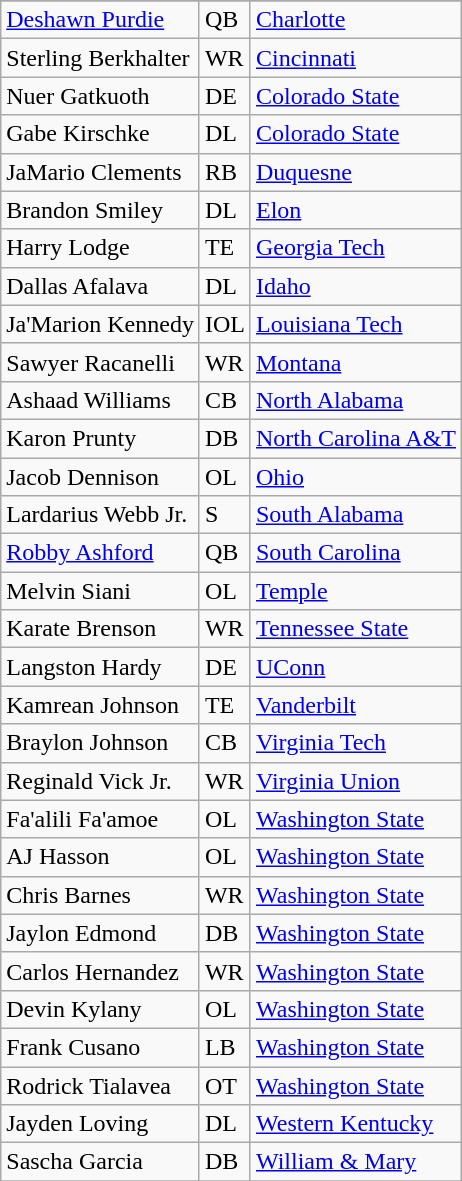<table class="wikitable sortable">
<tr>
</tr>
<tr>
<td><a href='#'>Deshawn Purdie</a></td>
<td>QB</td>
<td><a href='#'>Charlotte</a></td>
</tr>
<tr>
<td>Sterling Berkhalter</td>
<td>WR</td>
<td><a href='#'>Cincinnati</a></td>
</tr>
<tr>
<td>Nuer Gatkuoth</td>
<td>DE</td>
<td><a href='#'>Colorado State</a></td>
</tr>
<tr>
<td>Gabe Kirschke</td>
<td>DL</td>
<td><a href='#'>Colorado State</a></td>
</tr>
<tr>
<td>JaMario Clements</td>
<td>RB</td>
<td><a href='#'>Duquesne</a></td>
</tr>
<tr>
<td>Brandon Smiley</td>
<td>DL</td>
<td><a href='#'>Elon</a></td>
</tr>
<tr>
<td>Harry Lodge</td>
<td>TE</td>
<td><a href='#'>Georgia Tech</a></td>
</tr>
<tr>
<td>Dallas Afalava</td>
<td>DL</td>
<td><a href='#'>Idaho</a></td>
</tr>
<tr>
<td>Ja'Marion Kennedy</td>
<td>IOL</td>
<td><a href='#'>Louisiana Tech</a></td>
</tr>
<tr>
<td>Sawyer Racanelli</td>
<td>WR</td>
<td><a href='#'>Montana</a></td>
</tr>
<tr>
<td>Ashaad Williams</td>
<td>CB</td>
<td><a href='#'>North Alabama</a></td>
</tr>
<tr>
<td>Karon Prunty</td>
<td>DB</td>
<td><a href='#'>North Carolina A&T</a></td>
</tr>
<tr>
<td>Jacob Dennison</td>
<td>OL</td>
<td><a href='#'>Ohio</a></td>
</tr>
<tr>
<td>Lardarius Webb Jr.</td>
<td>S</td>
<td><a href='#'>South Alabama</a></td>
</tr>
<tr>
<td><a href='#'>Robby Ashford</a></td>
<td>QB</td>
<td><a href='#'>South Carolina</a></td>
</tr>
<tr>
<td>Melvin Siani</td>
<td>OL</td>
<td><a href='#'>Temple</a></td>
</tr>
<tr>
<td>Karate Brenson</td>
<td>WR</td>
<td><a href='#'>Tennessee State</a></td>
</tr>
<tr>
<td>Langston Hardy</td>
<td>DE</td>
<td><a href='#'>UConn</a></td>
</tr>
<tr>
<td>Kamrean Johnson</td>
<td>TE</td>
<td><a href='#'>Vanderbilt</a></td>
</tr>
<tr>
<td>Braylon Johnson</td>
<td>CB</td>
<td><a href='#'>Virginia Tech</a></td>
</tr>
<tr>
<td>Reginald Vick Jr.</td>
<td>WR</td>
<td><a href='#'>Virginia Union</a></td>
</tr>
<tr>
<td>Fa'alili Fa'amoe</td>
<td>OL</td>
<td><a href='#'>Washington State</a></td>
</tr>
<tr>
<td>AJ Hasson</td>
<td>OL</td>
<td><a href='#'>Washington State</a></td>
</tr>
<tr>
<td>Chris Barnes</td>
<td>WR</td>
<td><a href='#'>Washington State</a></td>
</tr>
<tr>
<td>Jaylon Edmond</td>
<td>DB</td>
<td><a href='#'>Washington State</a></td>
</tr>
<tr>
<td>Carlos Hernandez</td>
<td>WR</td>
<td><a href='#'>Washington State</a></td>
</tr>
<tr>
<td>Devin Kylany</td>
<td>OL</td>
<td><a href='#'>Washington State</a></td>
</tr>
<tr>
<td>Frank Cusano</td>
<td>LB</td>
<td><a href='#'>Washington State</a></td>
</tr>
<tr>
<td>Rodrick Tialavea</td>
<td>OT</td>
<td><a href='#'>Washington State</a></td>
</tr>
<tr>
<td>Jayden Loving</td>
<td>DL</td>
<td><a href='#'>Western Kentucky</a></td>
</tr>
<tr>
<td>Sascha Garcia</td>
<td>DB</td>
<td><a href='#'>William & Mary</a></td>
</tr>
<tr>
</tr>
</table>
